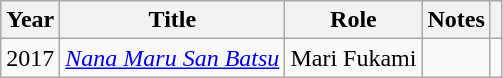<table class="wikitable">
<tr>
<th>Year</th>
<th>Title</th>
<th>Role</th>
<th class = "unsortable">Notes</th>
<th class = "unsortable"></th>
</tr>
<tr>
<td>2017</td>
<td><em><a href='#'>Nana Maru San Batsu</a></em></td>
<td>Mari Fukami</td>
<td></td>
<td></td>
</tr>
</table>
